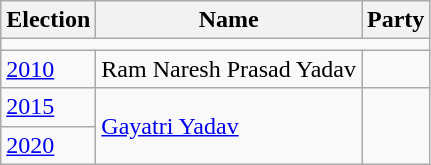<table class="wikitable sortable">
<tr>
<th>Election</th>
<th>Name</th>
<th colspan="2">Party</th>
</tr>
<tr>
<td colspan="4"></td>
</tr>
<tr>
<td><a href='#'>2010</a></td>
<td>Ram Naresh Prasad Yadav</td>
<td></td>
</tr>
<tr>
<td><a href='#'>2015</a></td>
<td rowspan="2"><a href='#'>Gayatri Yadav</a></td>
</tr>
<tr>
<td><a href='#'>2020</a></td>
</tr>
</table>
